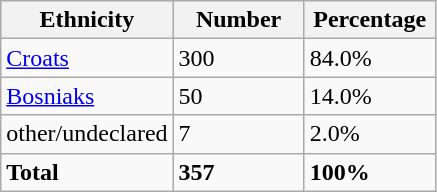<table class="wikitable">
<tr>
<th width="100px">Ethnicity</th>
<th width="80px">Number</th>
<th width="80px">Percentage</th>
</tr>
<tr>
<td><a href='#'>Croats</a></td>
<td>300</td>
<td>84.0%</td>
</tr>
<tr>
<td><a href='#'>Bosniaks</a></td>
<td>50</td>
<td>14.0%</td>
</tr>
<tr>
<td>other/undeclared</td>
<td>7</td>
<td>2.0%</td>
</tr>
<tr>
<td><strong>Total</strong></td>
<td><strong>357</strong></td>
<td><strong>100%</strong></td>
</tr>
</table>
